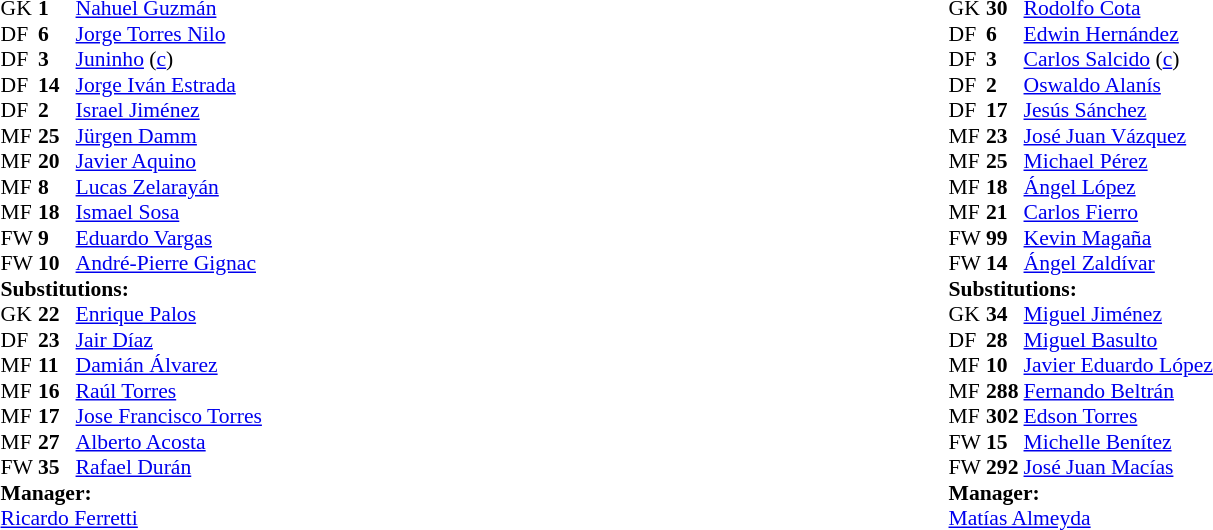<table width=100%>
<tr>
<td valign=top width=50%><br><table style="font-size:90%" cellspacing=0 cellpadding=0 align=center>
<tr>
<th width=25></th>
<th width=25></th>
</tr>
<tr>
<td>GK</td>
<td><strong>1</strong></td>
<td> <a href='#'>Nahuel Guzmán</a></td>
</tr>
<tr>
<td>DF</td>
<td><strong>6</strong></td>
<td> <a href='#'>Jorge Torres Nilo</a></td>
<td></td>
</tr>
<tr>
<td>DF</td>
<td><strong>3</strong></td>
<td> <a href='#'>Juninho</a> (<a href='#'>c</a>)</td>
<td></td>
</tr>
<tr>
<td>DF</td>
<td><strong>14</strong></td>
<td> <a href='#'>Jorge Iván Estrada</a></td>
<td></td>
<td></td>
</tr>
<tr>
<td>DF</td>
<td><strong>2</strong></td>
<td> <a href='#'>Israel Jiménez</a></td>
<td></td>
<td></td>
</tr>
<tr>
<td>MF</td>
<td><strong>25</strong></td>
<td> <a href='#'>Jürgen Damm</a></td>
<td></td>
</tr>
<tr>
<td>MF</td>
<td><strong>20</strong></td>
<td> <a href='#'>Javier Aquino</a></td>
</tr>
<tr>
<td>MF</td>
<td><strong>8</strong></td>
<td> <a href='#'>Lucas Zelarayán</a></td>
</tr>
<tr>
<td>MF</td>
<td><strong>18</strong></td>
<td> <a href='#'>Ismael Sosa</a></td>
<td></td>
<td></td>
</tr>
<tr>
<td>FW</td>
<td><strong>9</strong></td>
<td> <a href='#'>Eduardo Vargas</a></td>
</tr>
<tr>
<td>FW</td>
<td><strong>10</strong></td>
<td> <a href='#'>André-Pierre Gignac</a></td>
</tr>
<tr>
<td colspan=3><strong>Substitutions:</strong></td>
</tr>
<tr>
<td>GK</td>
<td><strong>22</strong></td>
<td> <a href='#'>Enrique Palos</a></td>
</tr>
<tr>
<td>DF</td>
<td><strong>23</strong></td>
<td> <a href='#'>Jair Díaz</a></td>
<td></td>
<td></td>
</tr>
<tr>
<td>MF</td>
<td><strong>11</strong></td>
<td> <a href='#'>Damián Álvarez</a></td>
<td></td>
<td></td>
</tr>
<tr>
<td>MF</td>
<td><strong>16</strong></td>
<td> <a href='#'>Raúl Torres</a></td>
</tr>
<tr>
<td>MF</td>
<td><strong>17</strong></td>
<td> <a href='#'>Jose Francisco Torres</a></td>
<td></td>
<td></td>
</tr>
<tr>
<td>MF</td>
<td><strong>27</strong></td>
<td> <a href='#'>Alberto Acosta</a></td>
</tr>
<tr>
<td>FW</td>
<td><strong>35</strong></td>
<td> <a href='#'>Rafael Durán</a></td>
</tr>
<tr>
<td colspan=3><strong>Manager:</strong></td>
</tr>
<tr>
<td colspan=4> <a href='#'>Ricardo Ferretti</a></td>
</tr>
</table>
</td>
<td valign=top></td>
<td valign=top width=50%><br><table style="font-size:90%" cellspacing=0 cellpadding=0 align=center>
<tr>
<th width=25></th>
<th width=25></th>
</tr>
<tr>
<td>GK</td>
<td><strong>30</strong></td>
<td> <a href='#'>Rodolfo Cota</a></td>
</tr>
<tr>
<td>DF</td>
<td><strong>6</strong></td>
<td> <a href='#'>Edwin Hernández</a></td>
</tr>
<tr>
<td>DF</td>
<td><strong>3</strong></td>
<td> <a href='#'>Carlos Salcido</a> (<a href='#'>c</a>)</td>
</tr>
<tr>
<td>DF</td>
<td><strong>2</strong></td>
<td> <a href='#'>Oswaldo Alanís</a></td>
<td></td>
<td></td>
</tr>
<tr>
<td>DF</td>
<td><strong>17</strong></td>
<td> <a href='#'>Jesús Sánchez</a></td>
</tr>
<tr>
<td>MF</td>
<td><strong>23</strong></td>
<td> <a href='#'>José Juan Vázquez</a></td>
<td></td>
<td></td>
</tr>
<tr>
<td>MF</td>
<td><strong>25</strong></td>
<td> <a href='#'>Michael Pérez</a></td>
</tr>
<tr>
<td>MF</td>
<td><strong>18</strong></td>
<td> <a href='#'>Ángel López</a></td>
</tr>
<tr>
<td>MF</td>
<td><strong>21</strong></td>
<td> <a href='#'>Carlos Fierro</a></td>
</tr>
<tr>
<td>FW</td>
<td><strong>99</strong></td>
<td> <a href='#'>Kevin Magaña</a></td>
<td></td>
<td></td>
</tr>
<tr>
<td>FW</td>
<td><strong>14</strong></td>
<td> <a href='#'>Ángel Zaldívar</a></td>
<td></td>
</tr>
<tr>
<td colspan=3><strong>Substitutions:</strong></td>
</tr>
<tr>
<td>GK</td>
<td><strong>34</strong></td>
<td> <a href='#'>Miguel Jiménez</a></td>
</tr>
<tr>
<td>DF</td>
<td><strong>28</strong></td>
<td> <a href='#'>Miguel Basulto</a></td>
<td></td>
<td></td>
</tr>
<tr>
<td>MF</td>
<td><strong>10</strong></td>
<td> <a href='#'>Javier Eduardo López</a></td>
</tr>
<tr>
<td>MF</td>
<td><strong>288</strong></td>
<td> <a href='#'>Fernando Beltrán</a></td>
<td></td>
<td></td>
</tr>
<tr>
<td>MF</td>
<td><strong>302</strong></td>
<td> <a href='#'>Edson Torres</a></td>
</tr>
<tr>
<td>FW</td>
<td><strong>15</strong></td>
<td> <a href='#'>Michelle Benítez</a></td>
</tr>
<tr>
<td>FW</td>
<td><strong>292</strong></td>
<td> <a href='#'>José Juan Macías</a></td>
<td></td>
<td></td>
</tr>
<tr>
<td colspan=3><strong>Manager:</strong></td>
</tr>
<tr>
<td colspan=4> <a href='#'>Matías Almeyda</a></td>
</tr>
</table>
</td>
</tr>
</table>
